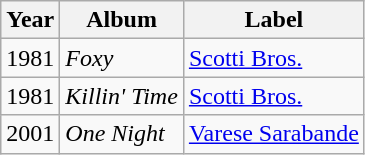<table class="wikitable">
<tr>
<th scope="col">Year</th>
<th scope="col">Album</th>
<th scope="col">Label</th>
</tr>
<tr>
<td>1981</td>
<td><em>Foxy</em></td>
<td><a href='#'>Scotti Bros.</a></td>
</tr>
<tr>
<td>1981</td>
<td><em>Killin' Time</em></td>
<td><a href='#'>Scotti Bros.</a></td>
</tr>
<tr>
<td>2001</td>
<td><em>One Night</em></td>
<td><a href='#'>Varese Sarabande</a></td>
</tr>
</table>
